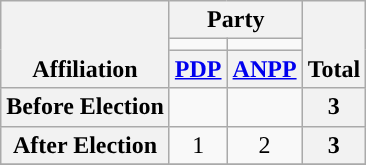<table class=wikitable style="text-align:center">
<tr style="vertical-align:bottom;">
<th rowspan=3>Affiliation</th>
<th colspan=2>Party</th>
<th rowspan=3>Total</th>
</tr>
<tr>
<td style="background-color:"></td>
<td style="background-color:"></td>
</tr>
<tr>
<th><a href='#'>PDP</a></th>
<th><a href='#'>ANPP</a></th>
</tr>
<tr>
<th>Before Election</th>
<td></td>
<td></td>
<th>3</th>
</tr>
<tr>
<th>After Election</th>
<td>1</td>
<td>2</td>
<th>3</th>
</tr>
<tr>
</tr>
</table>
